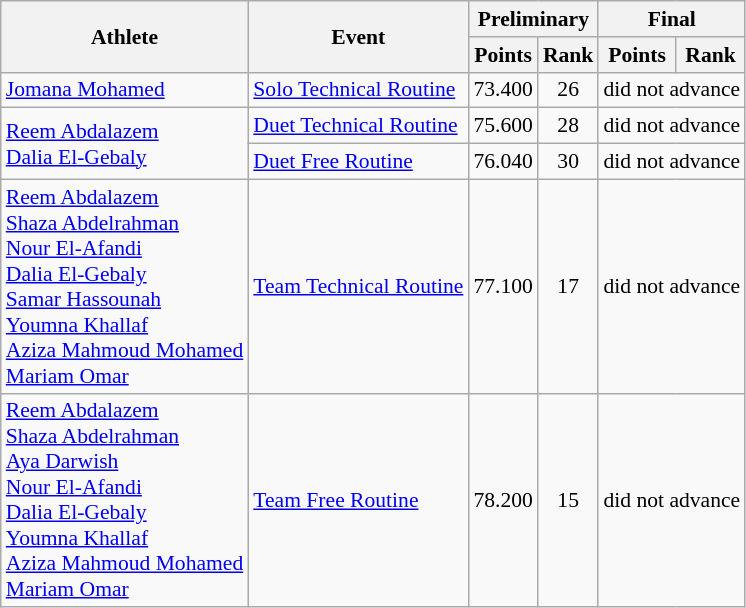<table class=wikitable style="font-size:90%">
<tr>
<th rowspan="2">Athlete</th>
<th rowspan="2">Event</th>
<th colspan="2">Preliminary</th>
<th colspan="2">Final</th>
</tr>
<tr>
<th>Points</th>
<th>Rank</th>
<th>Points</th>
<th>Rank</th>
</tr>
<tr>
<td rowspan="1"><a href='#'>Jomana Mohamed</a></td>
<td><a href='#'>Solo Technical Routine</a></td>
<td align=center>73.400</td>
<td align=center>26</td>
<td align=center colspan=2>did not advance</td>
</tr>
<tr>
<td rowspan="2"><a href='#'>Reem Abdalazem</a><br><a href='#'>Dalia El-Gebaly</a></td>
<td><a href='#'>Duet Technical Routine</a></td>
<td align=center>75.600</td>
<td align=center>28</td>
<td align=center colspan=2>did not advance</td>
</tr>
<tr>
<td><a href='#'>Duet Free Routine</a></td>
<td align=center>76.040</td>
<td align=center>30</td>
<td align=center colspan=2>did not advance</td>
</tr>
<tr>
<td rowspan="1"><a href='#'>Reem Abdalazem</a><br><a href='#'>Shaza Abdelrahman</a><br><a href='#'>Nour El-Afandi</a><br><a href='#'>Dalia El-Gebaly</a><br><a href='#'>Samar Hassounah</a><br><a href='#'>Youmna Khallaf</a><br><a href='#'>Aziza Mahmoud Mohamed</a><br><a href='#'>Mariam Omar</a></td>
<td><a href='#'>Team Technical Routine</a></td>
<td align=center>77.100</td>
<td align=center>17</td>
<td align=center colspan=2>did not advance</td>
</tr>
<tr>
<td rowspan="1"><a href='#'>Reem Abdalazem</a><br><a href='#'>Shaza Abdelrahman</a><br><a href='#'>Aya Darwish</a><br><a href='#'>Nour El-Afandi</a><br><a href='#'>Dalia El-Gebaly</a><br><a href='#'>Youmna Khallaf</a><br><a href='#'>Aziza Mahmoud Mohamed</a><br><a href='#'>Mariam Omar</a></td>
<td><a href='#'>Team Free Routine</a></td>
<td align=center>78.200</td>
<td align=center>15</td>
<td align=center colspan=2>did not advance</td>
</tr>
</table>
